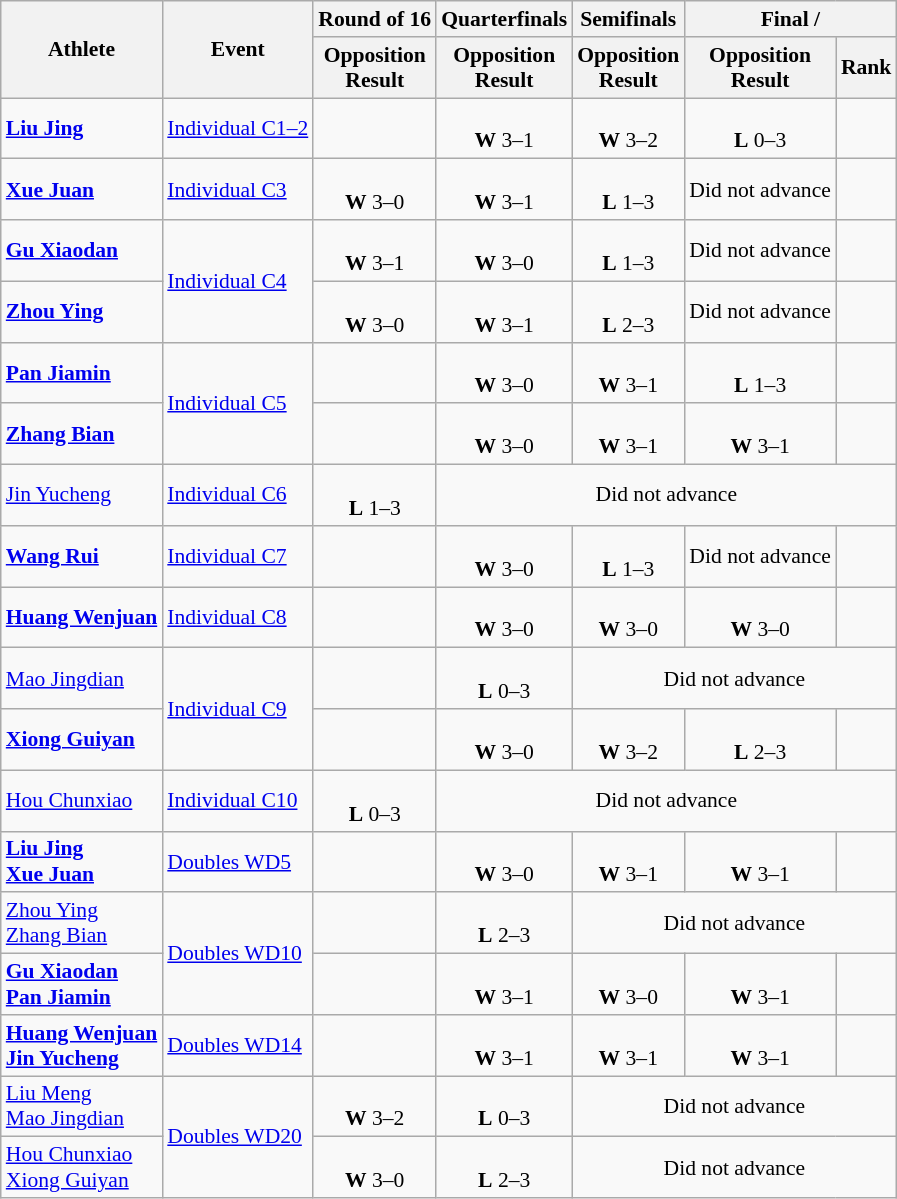<table class=wikitable style="font-size:90%">
<tr align=center>
<th rowspan="2">Athlete</th>
<th rowspan="2">Event</th>
<th>Round of 16</th>
<th>Quarterfinals</th>
<th>Semifinals</th>
<th colspan="2">Final / </th>
</tr>
<tr>
<th>Opposition<br>Result</th>
<th>Opposition<br>Result</th>
<th>Opposition<br>Result</th>
<th>Opposition<br>Result</th>
<th>Rank</th>
</tr>
<tr align=center>
<td align=left><strong><a href='#'>Liu Jing</a></strong></td>
<td align=left><a href='#'>Individual C1–2</a></td>
<td></td>
<td><br><strong>W</strong> 3–1</td>
<td><br><strong>W</strong> 3–2</td>
<td><br><strong>L</strong> 0–3</td>
<td></td>
</tr>
<tr align=center>
<td align=left><strong><a href='#'>Xue Juan</a></strong></td>
<td align=left><a href='#'>Individual C3</a></td>
<td><br><strong>W</strong> 3–0</td>
<td><br><strong>W</strong> 3–1</td>
<td><br><strong>L</strong> 1–3</td>
<td>Did not advance</td>
<td></td>
</tr>
<tr align=center>
<td align=left><strong><a href='#'>Gu Xiaodan</a></strong></td>
<td align=left rowspan=2><a href='#'>Individual C4</a></td>
<td><br><strong>W</strong> 3–1</td>
<td><br><strong>W</strong> 3–0</td>
<td><br><strong>L</strong> 1–3</td>
<td>Did not advance</td>
<td></td>
</tr>
<tr align=center>
<td align=left><strong><a href='#'>Zhou Ying</a></strong></td>
<td><br><strong>W</strong> 3–0</td>
<td><br><strong>W</strong> 3–1</td>
<td><br><strong>L</strong> 2–3</td>
<td>Did not advance</td>
<td></td>
</tr>
<tr align=center>
<td align=left><strong><a href='#'>Pan Jiamin</a></strong></td>
<td align=left rowspan=2><a href='#'>Individual C5</a></td>
<td></td>
<td><br><strong>W</strong> 3–0</td>
<td><br><strong>W</strong> 3–1</td>
<td><br><strong>L</strong> 1–3</td>
<td></td>
</tr>
<tr align=center>
<td align=left><strong><a href='#'>Zhang Bian</a></strong></td>
<td></td>
<td><br><strong>W</strong> 3–0</td>
<td><br><strong>W</strong> 3–1</td>
<td><br><strong>W</strong> 3–1</td>
<td></td>
</tr>
<tr align=center>
<td align=left><a href='#'>Jin Yucheng</a></td>
<td align=left><a href='#'>Individual C6</a></td>
<td><br><strong>L</strong> 1–3</td>
<td colspan=4>Did not advance</td>
</tr>
<tr align=center>
<td align=left><strong><a href='#'>Wang Rui</a></strong></td>
<td align=left><a href='#'>Individual C7</a></td>
<td></td>
<td><br><strong>W</strong> 3–0</td>
<td><br><strong>L</strong> 1–3</td>
<td>Did not advance</td>
<td></td>
</tr>
<tr align=center>
<td align=left><strong><a href='#'>Huang Wenjuan</a></strong></td>
<td align=left><a href='#'>Individual C8</a></td>
<td></td>
<td><br><strong>W</strong> 3–0</td>
<td><br><strong>W</strong> 3–0</td>
<td><br><strong>W</strong> 3–0</td>
<td></td>
</tr>
<tr align=center>
<td align=left><a href='#'>Mao Jingdian</a></td>
<td align=left rowspan=2><a href='#'>Individual C9</a></td>
<td></td>
<td><br><strong>L</strong> 0–3</td>
<td colspan=3>Did not advance</td>
</tr>
<tr align=center>
<td align=left><strong><a href='#'>Xiong Guiyan</a></strong></td>
<td></td>
<td><br><strong>W</strong> 3–0</td>
<td><br><strong>W</strong> 3–2</td>
<td><br><strong>L</strong> 2–3</td>
<td></td>
</tr>
<tr align=center>
<td align=left><a href='#'>Hou Chunxiao</a></td>
<td align=left><a href='#'>Individual C10</a></td>
<td><br><strong>L</strong> 0–3</td>
<td colspan=4>Did not advance</td>
</tr>
<tr align=center>
<td align=left><strong><a href='#'>Liu Jing</a></strong><br><strong><a href='#'>Xue Juan</a></strong></td>
<td align=left><a href='#'>Doubles WD5</a></td>
<td></td>
<td><br><strong>W</strong> 3–0</td>
<td><br><strong>W</strong> 3–1</td>
<td><br><strong>W</strong> 3–1</td>
<td></td>
</tr>
<tr align=center>
<td align=left><a href='#'>Zhou Ying</a><br><a href='#'>Zhang Bian</a></td>
<td align=left rowspan=2><a href='#'>Doubles WD10</a></td>
<td></td>
<td><br><strong>L</strong> 2–3</td>
<td colspan=3>Did not advance</td>
</tr>
<tr align=center>
<td align=left><strong><a href='#'>Gu Xiaodan</a></strong><br><strong><a href='#'>Pan Jiamin</a></strong></td>
<td></td>
<td><br><strong>W</strong> 3–1</td>
<td><br><strong>W</strong> 3–0</td>
<td><br><strong>W</strong> 3–1</td>
<td></td>
</tr>
<tr align=center>
<td align=left><strong><a href='#'>Huang Wenjuan</a></strong><br><strong><a href='#'>Jin Yucheng</a></strong></td>
<td align=left><a href='#'>Doubles WD14</a></td>
<td></td>
<td><br><strong>W</strong> 3–1</td>
<td><br><strong>W</strong> 3–1</td>
<td><br><strong>W</strong> 3–1</td>
<td></td>
</tr>
<tr align=center>
<td align=left><a href='#'>Liu Meng</a><br><a href='#'>Mao Jingdian</a></td>
<td align=left rowspan=2><a href='#'>Doubles WD20</a></td>
<td><br><strong>W</strong> 3–2</td>
<td><br><strong>L</strong> 0–3</td>
<td colspan=3>Did not advance</td>
</tr>
<tr align=center>
<td align=left><a href='#'>Hou Chunxiao</a><br><a href='#'>Xiong Guiyan</a></td>
<td><br><strong>W</strong> 3–0</td>
<td><br><strong>L</strong> 2–3</td>
<td colspan=3>Did not advance</td>
</tr>
</table>
